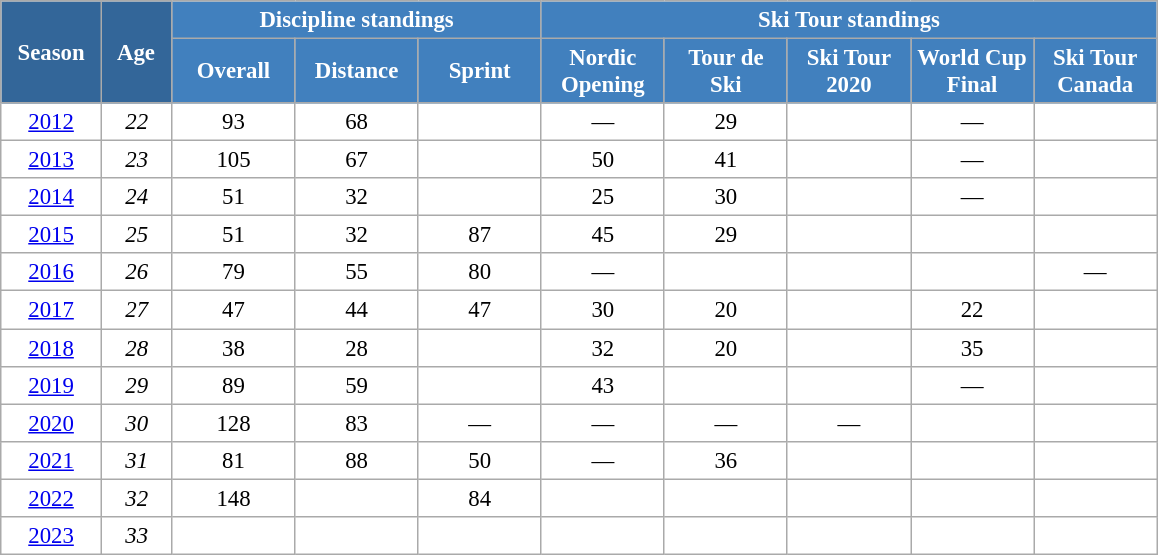<table class="wikitable" style="font-size:95%; text-align:center; border:grey solid 1px; border-collapse:collapse; background:#ffffff;">
<tr>
<th style="background-color:#369; color:white; width:60px;" rowspan="2"> Season </th>
<th style="background-color:#369; color:white; width:40px;" rowspan="2"> Age </th>
<th style="background-color:#4180be; color:white;" colspan="3">Discipline standings</th>
<th style="background-color:#4180be; color:white;" colspan="5">Ski Tour standings</th>
</tr>
<tr>
<th style="background-color:#4180be; color:white; width:75px;">Overall</th>
<th style="background-color:#4180be; color:white; width:75px;">Distance</th>
<th style="background-color:#4180be; color:white; width:75px;">Sprint</th>
<th style="background-color:#4180be; color:white; width:75px;">Nordic<br>Opening</th>
<th style="background-color:#4180be; color:white; width:75px;">Tour de<br>Ski</th>
<th style="background-color:#4180be; color:white; width:75px;">Ski Tour<br>2020</th>
<th style="background-color:#4180be; color:white; width:75px;">World Cup<br>Final</th>
<th style="background-color:#4180be; color:white; width:75px;">Ski Tour<br>Canada</th>
</tr>
<tr>
<td><a href='#'>2012</a></td>
<td><em>22</em></td>
<td>93</td>
<td>68</td>
<td></td>
<td>—</td>
<td>29</td>
<td></td>
<td>—</td>
<td></td>
</tr>
<tr>
<td><a href='#'>2013</a></td>
<td><em>23</em></td>
<td>105</td>
<td>67</td>
<td></td>
<td>50</td>
<td>41</td>
<td></td>
<td>—</td>
<td></td>
</tr>
<tr>
<td><a href='#'>2014</a></td>
<td><em>24</em></td>
<td>51</td>
<td>32</td>
<td></td>
<td>25</td>
<td>30</td>
<td></td>
<td>—</td>
<td></td>
</tr>
<tr>
<td><a href='#'>2015</a></td>
<td><em>25</em></td>
<td>51</td>
<td>32</td>
<td>87</td>
<td>45</td>
<td>29</td>
<td></td>
<td></td>
<td></td>
</tr>
<tr>
<td><a href='#'>2016</a></td>
<td><em>26</em></td>
<td>79</td>
<td>55</td>
<td>80</td>
<td>—</td>
<td></td>
<td></td>
<td></td>
<td>—</td>
</tr>
<tr>
<td><a href='#'>2017</a></td>
<td><em>27</em></td>
<td>47</td>
<td>44</td>
<td>47</td>
<td>30</td>
<td>20</td>
<td></td>
<td>22</td>
<td></td>
</tr>
<tr>
<td><a href='#'>2018</a></td>
<td><em>28</em></td>
<td>38</td>
<td>28</td>
<td></td>
<td>32</td>
<td>20</td>
<td></td>
<td>35</td>
<td></td>
</tr>
<tr>
<td><a href='#'>2019</a></td>
<td><em>29</em></td>
<td>89</td>
<td>59</td>
<td></td>
<td>43</td>
<td></td>
<td></td>
<td>—</td>
<td></td>
</tr>
<tr>
<td><a href='#'>2020</a></td>
<td><em>30</em></td>
<td>128</td>
<td>83</td>
<td>—</td>
<td>—</td>
<td>—</td>
<td>—</td>
<td></td>
<td></td>
</tr>
<tr>
<td><a href='#'>2021</a></td>
<td><em>31</em></td>
<td>81</td>
<td>88</td>
<td>50</td>
<td>—</td>
<td>36</td>
<td></td>
<td></td>
<td></td>
</tr>
<tr>
<td><a href='#'>2022</a></td>
<td><em>32</em></td>
<td>148</td>
<td></td>
<td>84</td>
<td></td>
<td></td>
<td></td>
<td></td>
<td></td>
</tr>
<tr>
<td><a href='#'>2023</a></td>
<td><em>33</em></td>
<td></td>
<td></td>
<td></td>
<td></td>
<td></td>
<td></td>
<td></td>
<td></td>
</tr>
</table>
